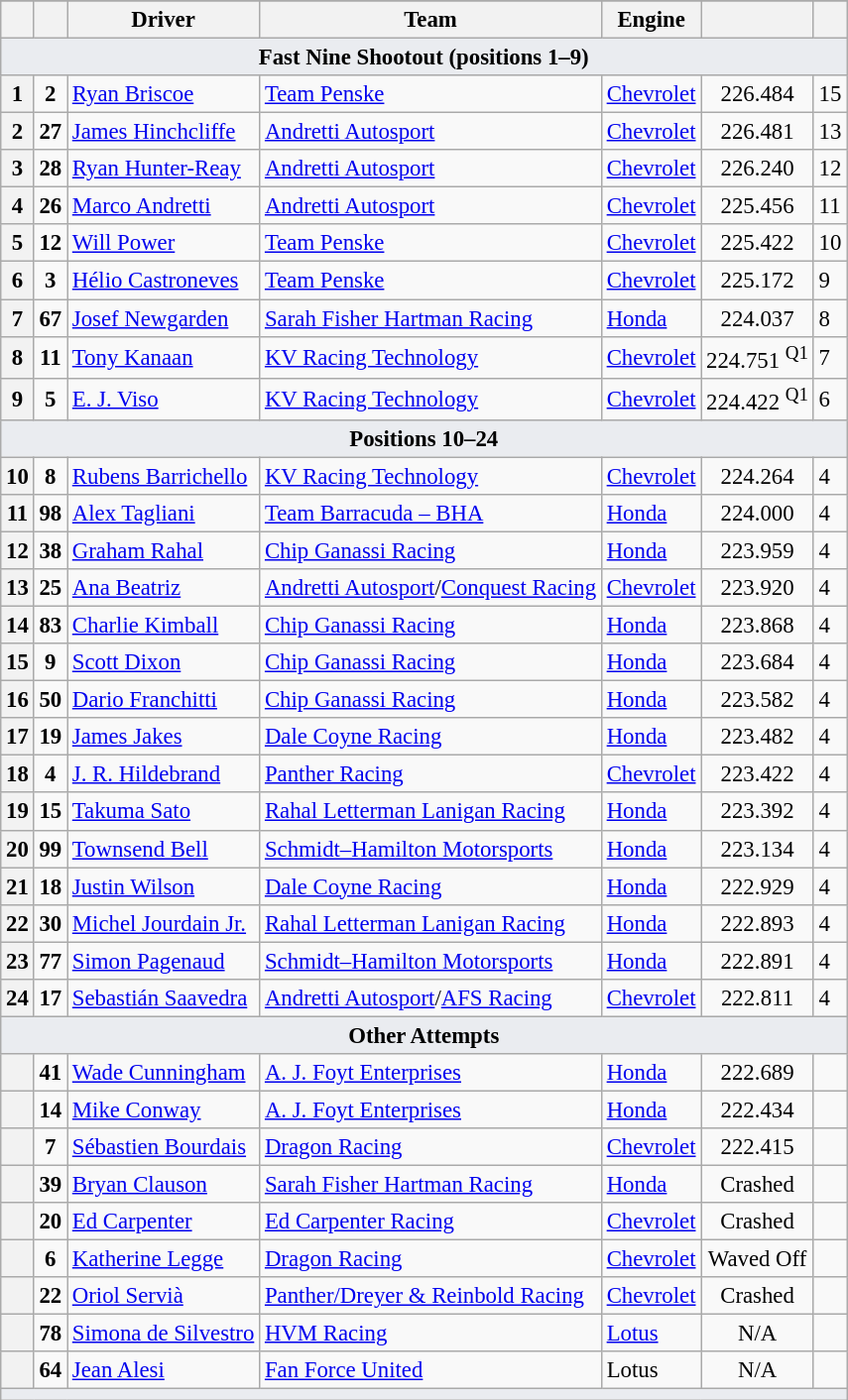<table class="wikitable" style="font-size:95%;">
<tr>
</tr>
<tr>
<th></th>
<th></th>
<th>Driver</th>
<th>Team</th>
<th>Engine</th>
<th></th>
<th></th>
</tr>
<tr>
<td style="background-color:#EAECF0;text-align:center" colspan="7"><strong>Fast Nine Shootout (positions 1–9)</strong></td>
</tr>
<tr>
<th>1</th>
<td style="text-align:center"><strong>2</strong></td>
<td> <a href='#'>Ryan Briscoe</a></td>
<td><a href='#'>Team Penske</a></td>
<td><a href='#'>Chevrolet</a></td>
<td align=center>226.484</td>
<td>15</td>
</tr>
<tr>
<th>2</th>
<td style="text-align:center"><strong>27</strong></td>
<td> <a href='#'>James Hinchcliffe</a></td>
<td><a href='#'>Andretti Autosport</a></td>
<td><a href='#'>Chevrolet</a></td>
<td align=center>226.481</td>
<td>13</td>
</tr>
<tr>
<th>3</th>
<td style="text-align:center"><strong>28</strong></td>
<td> <a href='#'>Ryan Hunter-Reay</a></td>
<td><a href='#'>Andretti Autosport</a></td>
<td><a href='#'>Chevrolet</a></td>
<td align=center>226.240</td>
<td>12</td>
</tr>
<tr>
<th>4</th>
<td style="text-align:center"><strong>26</strong></td>
<td> <a href='#'>Marco Andretti</a></td>
<td><a href='#'>Andretti Autosport</a></td>
<td><a href='#'>Chevrolet</a></td>
<td align=center>225.456</td>
<td>11</td>
</tr>
<tr>
<th>5</th>
<td style="text-align:center"><strong>12</strong></td>
<td> <a href='#'>Will Power</a></td>
<td><a href='#'>Team Penske</a></td>
<td><a href='#'>Chevrolet</a></td>
<td align=center>225.422</td>
<td>10</td>
</tr>
<tr>
<th>6</th>
<td style="text-align:center"><strong>3</strong></td>
<td> <a href='#'>Hélio Castroneves</a></td>
<td><a href='#'>Team Penske</a></td>
<td><a href='#'>Chevrolet</a></td>
<td align=center>225.172</td>
<td>9</td>
</tr>
<tr>
<th>7</th>
<td style="text-align:center"><strong>67</strong></td>
<td> <a href='#'>Josef Newgarden</a> <strong></strong></td>
<td><a href='#'>Sarah Fisher Hartman Racing</a></td>
<td><a href='#'>Honda</a></td>
<td align=center>224.037</td>
<td>8</td>
</tr>
<tr>
<th>8</th>
<td style="text-align:center"><strong>11</strong></td>
<td> <a href='#'>Tony Kanaan</a></td>
<td><a href='#'>KV Racing Technology</a></td>
<td><a href='#'>Chevrolet</a></td>
<td align=center>224.751 <sup>Q1</sup></td>
<td>7</td>
</tr>
<tr>
<th>9</th>
<td style="text-align:center"><strong>5</strong></td>
<td> <a href='#'>E. J. Viso</a></td>
<td><a href='#'>KV Racing Technology</a></td>
<td><a href='#'>Chevrolet</a></td>
<td align=center>224.422 <sup>Q1</sup></td>
<td>6</td>
</tr>
<tr>
<td style="background-color:#EAECF0;text-align:center" colspan="7"><strong>Positions 10–24</strong></td>
</tr>
<tr>
<th>10</th>
<td style="text-align:center"><strong>8</strong></td>
<td> <a href='#'>Rubens Barrichello</a> <strong></strong></td>
<td><a href='#'>KV Racing Technology</a></td>
<td><a href='#'>Chevrolet</a></td>
<td align=center>224.264</td>
<td>4</td>
</tr>
<tr>
<th>11</th>
<td style="text-align:center"><strong>98</strong></td>
<td> <a href='#'>Alex Tagliani</a></td>
<td><a href='#'>Team Barracuda – BHA</a></td>
<td><a href='#'>Honda</a></td>
<td align=center>224.000</td>
<td>4</td>
</tr>
<tr>
<th>12</th>
<td style="text-align:center"><strong>38</strong></td>
<td> <a href='#'>Graham Rahal</a></td>
<td><a href='#'>Chip Ganassi Racing</a></td>
<td><a href='#'>Honda</a></td>
<td align=center>223.959</td>
<td>4</td>
</tr>
<tr>
<th>13</th>
<td style="text-align:center"><strong>25</strong></td>
<td> <a href='#'>Ana Beatriz</a></td>
<td><a href='#'>Andretti Autosport</a>/<a href='#'>Conquest Racing</a></td>
<td><a href='#'>Chevrolet</a></td>
<td align=center>223.920</td>
<td>4</td>
</tr>
<tr>
<th>14</th>
<td style="text-align:center"><strong>83</strong></td>
<td> <a href='#'>Charlie Kimball</a></td>
<td><a href='#'>Chip Ganassi Racing</a></td>
<td><a href='#'>Honda</a></td>
<td align=center>223.868</td>
<td>4</td>
</tr>
<tr>
<th>15</th>
<td style="text-align:center"><strong>9</strong></td>
<td> <a href='#'>Scott Dixon</a></td>
<td><a href='#'>Chip Ganassi Racing</a></td>
<td><a href='#'>Honda</a></td>
<td align=center>223.684</td>
<td>4</td>
</tr>
<tr>
<th>16</th>
<td style="text-align:center"><strong>50</strong></td>
<td> <a href='#'>Dario Franchitti</a></td>
<td><a href='#'>Chip Ganassi Racing</a></td>
<td><a href='#'>Honda</a></td>
<td align=center>223.582</td>
<td>4</td>
</tr>
<tr>
<th>17</th>
<td style="text-align:center"><strong>19</strong></td>
<td> <a href='#'>James Jakes</a> <strong></strong></td>
<td><a href='#'>Dale Coyne Racing</a></td>
<td><a href='#'>Honda</a></td>
<td align=center>223.482</td>
<td>4</td>
</tr>
<tr>
<th>18</th>
<td style="text-align:center"><strong>4</strong></td>
<td> <a href='#'>J. R. Hildebrand</a></td>
<td><a href='#'>Panther Racing</a></td>
<td><a href='#'>Chevrolet</a></td>
<td align=center>223.422</td>
<td>4</td>
</tr>
<tr>
<th>19</th>
<td style="text-align:center"><strong>15</strong></td>
<td> <a href='#'>Takuma Sato</a></td>
<td><a href='#'>Rahal Letterman Lanigan Racing</a></td>
<td><a href='#'>Honda</a></td>
<td align=center>223.392</td>
<td>4</td>
</tr>
<tr>
<th>20</th>
<td style="text-align:center"><strong>99</strong></td>
<td> <a href='#'>Townsend Bell</a></td>
<td><a href='#'>Schmidt–Hamilton Motorsports</a></td>
<td><a href='#'>Honda</a></td>
<td align=center>223.134</td>
<td>4</td>
</tr>
<tr>
<th>21</th>
<td style="text-align:center"><strong>18</strong></td>
<td> <a href='#'>Justin Wilson</a></td>
<td><a href='#'>Dale Coyne Racing</a></td>
<td><a href='#'>Honda</a></td>
<td align=center>222.929</td>
<td>4</td>
</tr>
<tr>
<th>22</th>
<td style="text-align:center"><strong>30</strong></td>
<td> <a href='#'>Michel Jourdain Jr.</a></td>
<td><a href='#'>Rahal Letterman Lanigan Racing</a></td>
<td><a href='#'>Honda</a></td>
<td align=center>222.893</td>
<td>4</td>
</tr>
<tr>
<th>23</th>
<td style="text-align:center"><strong>77</strong></td>
<td> <a href='#'>Simon Pagenaud</a> <strong></strong></td>
<td><a href='#'>Schmidt–Hamilton Motorsports</a></td>
<td><a href='#'>Honda</a></td>
<td align=center>222.891</td>
<td>4</td>
</tr>
<tr>
<th>24</th>
<td style="text-align:center"><strong>17</strong></td>
<td> <a href='#'>Sebastián Saavedra</a></td>
<td><a href='#'>Andretti Autosport</a>/<a href='#'>AFS Racing</a></td>
<td><a href='#'>Chevrolet</a></td>
<td align=center>222.811</td>
<td>4</td>
</tr>
<tr>
<td style="background-color:#EAECF0;text-align:center" colspan="7"><strong>Other Attempts</strong></td>
</tr>
<tr>
<th></th>
<td style="text-align:center"><strong>41</strong></td>
<td> <a href='#'>Wade Cunningham</a> <strong></strong></td>
<td><a href='#'>A. J. Foyt Enterprises</a></td>
<td><a href='#'>Honda</a></td>
<td align=center>222.689</td>
<td></td>
</tr>
<tr>
<th></th>
<td style="text-align:center"><strong>14</strong></td>
<td> <a href='#'>Mike Conway</a></td>
<td><a href='#'>A. J. Foyt Enterprises</a></td>
<td><a href='#'>Honda</a></td>
<td align=center>222.434</td>
<td></td>
</tr>
<tr>
<th></th>
<td style="text-align:center"><strong>7</strong></td>
<td> <a href='#'>Sébastien Bourdais</a></td>
<td><a href='#'>Dragon Racing</a></td>
<td><a href='#'>Chevrolet</a></td>
<td align=center>222.415</td>
<td></td>
</tr>
<tr>
<th></th>
<td style="text-align:center"><strong>39</strong></td>
<td> <a href='#'>Bryan Clauson</a> <strong></strong></td>
<td><a href='#'>Sarah Fisher Hartman Racing</a></td>
<td><a href='#'>Honda</a></td>
<td align=center>Crashed</td>
<td></td>
</tr>
<tr>
<th></th>
<td style="text-align:center"><strong>20</strong></td>
<td> <a href='#'>Ed Carpenter</a></td>
<td><a href='#'>Ed Carpenter Racing</a></td>
<td><a href='#'>Chevrolet</a></td>
<td align=center>Crashed</td>
<td></td>
</tr>
<tr>
<th></th>
<td style="text-align:center"><strong>6</strong></td>
<td> <a href='#'>Katherine Legge</a> <strong></strong></td>
<td><a href='#'>Dragon Racing</a></td>
<td><a href='#'>Chevrolet</a></td>
<td align=center>Waved Off</td>
<td></td>
</tr>
<tr>
<th></th>
<td style="text-align:center"><strong>22</strong></td>
<td> <a href='#'>Oriol Servià</a></td>
<td><a href='#'>Panther/Dreyer & Reinbold Racing</a></td>
<td><a href='#'>Chevrolet</a></td>
<td align=center>Crashed</td>
<td></td>
</tr>
<tr>
<th></th>
<td style="text-align:center"><strong>78</strong></td>
<td> <a href='#'>Simona de Silvestro</a></td>
<td><a href='#'>HVM Racing</a></td>
<td><a href='#'>Lotus</a></td>
<td align=center>N/A</td>
<td></td>
</tr>
<tr>
<th></th>
<td style="text-align:center"><strong>64</strong></td>
<td> <a href='#'>Jean Alesi</a> <strong></strong></td>
<td><a href='#'>Fan Force United</a></td>
<td>Lotus</td>
<td align=center>N/A</td>
<td></td>
</tr>
<tr>
<td style="background-color:#EAECF0;text-align:center" colspan="7"><strong> </strong></td>
</tr>
</table>
